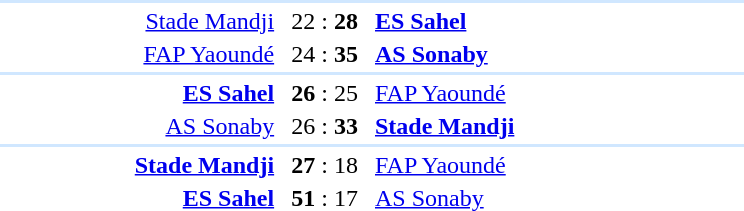<table style="text-align:center" width=500>
<tr>
<th width=30%></th>
<th width=10%></th>
<th width=30%></th>
<th width=10%></th>
</tr>
<tr align="left" bgcolor=#D0E7FF>
<td colspan=4></td>
</tr>
<tr>
<td align="right"><a href='#'>Stade Mandji</a> </td>
<td>22 : <strong>28</strong></td>
<td align=left> <strong><a href='#'>ES Sahel</a></strong></td>
</tr>
<tr>
<td align="right"><a href='#'>FAP Yaoundé</a> </td>
<td>24 : <strong>35</strong></td>
<td align=left> <strong><a href='#'>AS Sonaby</a></strong></td>
</tr>
<tr align="left" bgcolor=#D0E7FF>
<td colspan=4></td>
</tr>
<tr>
<td align="right"><strong><a href='#'>ES Sahel</a></strong> </td>
<td><strong>26</strong> : 25</td>
<td align=left> <a href='#'>FAP Yaoundé</a></td>
</tr>
<tr>
<td align="right"><a href='#'>AS Sonaby</a> </td>
<td>26 : <strong>33</strong></td>
<td align=left> <strong><a href='#'>Stade Mandji</a></strong></td>
</tr>
<tr align="left" bgcolor=#D0E7FF>
<td colspan=4></td>
</tr>
<tr>
<td align="right"><strong><a href='#'>Stade Mandji</a></strong> </td>
<td><strong>27</strong> : 18</td>
<td align=left> <a href='#'>FAP Yaoundé</a></td>
</tr>
<tr>
<td align="right"><strong><a href='#'>ES Sahel</a></strong> </td>
<td><strong>51</strong> : 17</td>
<td align=left> <a href='#'>AS Sonaby</a></td>
</tr>
</table>
